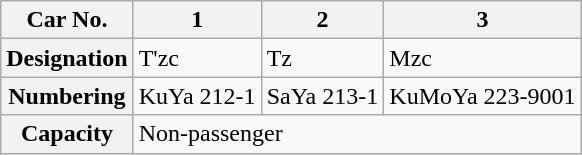<table class="wikitable">
<tr>
<th>Car No.</th>
<th>1</th>
<th>2</th>
<th>3</th>
</tr>
<tr>
<th>Designation</th>
<td>T'zc</td>
<td>Tz</td>
<td>Mzc</td>
</tr>
<tr>
<th>Numbering</th>
<td>KuYa 212-1</td>
<td>SaYa 213-1</td>
<td>KuMoYa 223-9001</td>
</tr>
<tr>
<th>Capacity</th>
<td colspan=3>Non-passenger</td>
</tr>
</table>
